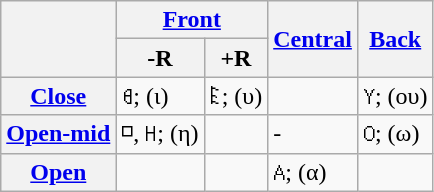<table class="wikitable">
<tr>
<th rowspan="2"></th>
<th colspan="2"><a href='#'>Front</a></th>
<th rowspan="2"><a href='#'>Central</a></th>
<th rowspan="2"><a href='#'>Back</a></th>
</tr>
<tr>
<th>-R</th>
<th>+R</th>
</tr>
<tr>
<th><a href='#'>Close</a></th>
<td>𐊹;    (ι)</td>
<td>𐊤;    (υ)</td>
<td></td>
<td>𐊲;    (ου)</td>
</tr>
<tr>
<th><a href='#'>Open-mid</a></th>
<td>𐊺, 𐋏;    (η)</td>
<td></td>
<td>- </td>
<td>𐊫;    (ω)</td>
</tr>
<tr>
<th><a href='#'>Open</a></th>
<td></td>
<td></td>
<td>𐊠;    (α)</td>
<td></td>
</tr>
</table>
